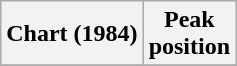<table class="wikitable sortable plainrowheaders" style="text-align:center">
<tr>
<th scope="col">Chart (1984)</th>
<th scope="col">Peak<br>position</th>
</tr>
<tr>
</tr>
</table>
